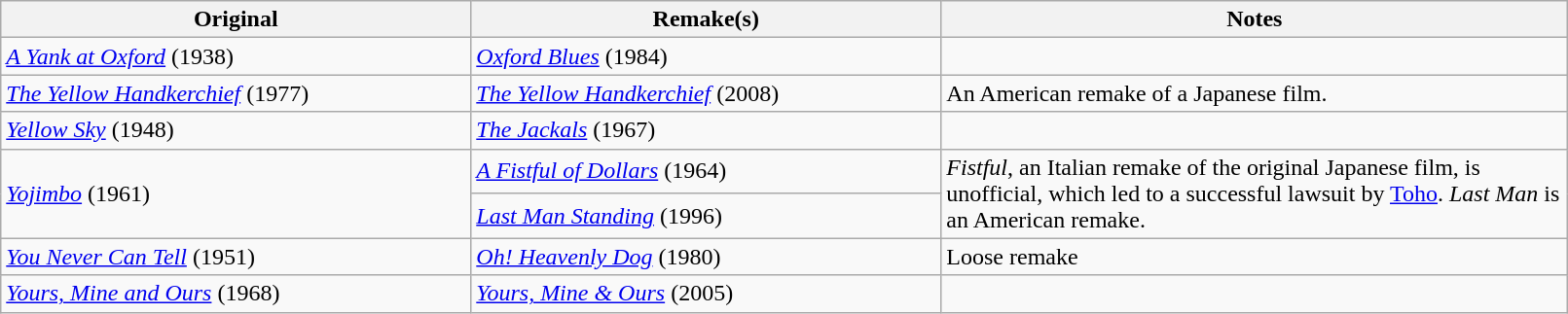<table class="wikitable" style="width:85%">
<tr>
<th style="width:30%">Original</th>
<th style="width:30%">Remake(s)</th>
<th>Notes</th>
</tr>
<tr>
<td><em><a href='#'>A Yank at Oxford</a></em> (1938)</td>
<td><em><a href='#'>Oxford Blues</a></em> (1984)</td>
<td></td>
</tr>
<tr>
<td><em><a href='#'>The Yellow Handkerchief</a></em> (1977)</td>
<td><em><a href='#'>The Yellow Handkerchief</a></em> (2008)</td>
<td>An American remake of a Japanese film.</td>
</tr>
<tr>
<td><em><a href='#'>Yellow Sky</a></em> (1948)</td>
<td><em><a href='#'>The Jackals</a></em> (1967)</td>
<td></td>
</tr>
<tr>
<td rowspan="2"><em><a href='#'>Yojimbo</a></em> (1961)</td>
<td><em><a href='#'>A Fistful of Dollars</a></em> (1964)</td>
<td rowspan="2"><em>Fistful</em>, an Italian remake of the original Japanese film, is unofficial, which led to a successful lawsuit by <a href='#'>Toho</a>. <em>Last Man</em> is an American remake.</td>
</tr>
<tr>
<td><em><a href='#'>Last Man Standing</a></em> (1996)</td>
</tr>
<tr>
<td><em><a href='#'>You Never Can Tell</a></em> (1951)</td>
<td><em><a href='#'>Oh! Heavenly Dog</a></em> (1980)</td>
<td>Loose remake</td>
</tr>
<tr>
<td><em><a href='#'>Yours, Mine and Ours</a></em> (1968)</td>
<td><em><a href='#'>Yours, Mine & Ours</a></em> (2005)</td>
<td></td>
</tr>
</table>
